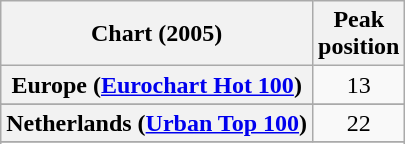<table class="wikitable sortable plainrowheaders" style="text-align:center">
<tr>
<th scope="col">Chart (2005)</th>
<th scope="col">Peak<br>position</th>
</tr>
<tr>
<th scope="row">Europe (<a href='#'>Eurochart Hot 100</a>)</th>
<td>13</td>
</tr>
<tr>
</tr>
<tr>
</tr>
<tr>
</tr>
<tr>
<th scope="row">Netherlands (<a href='#'>Urban Top 100</a>)</th>
<td>22</td>
</tr>
<tr>
</tr>
<tr>
</tr>
<tr>
</tr>
<tr>
</tr>
<tr>
</tr>
<tr>
</tr>
<tr>
</tr>
</table>
